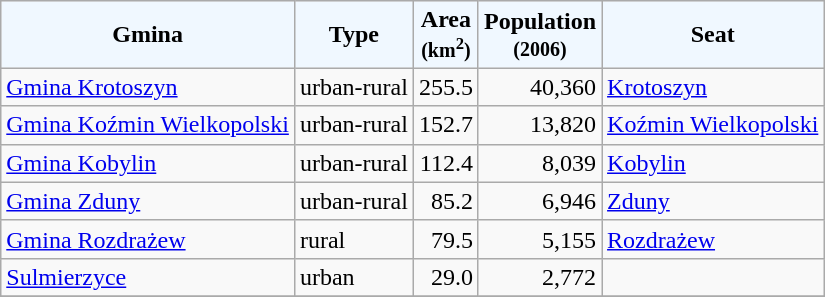<table class="wikitable">
<tr bgcolor="F0F8FF">
<td style="text-align:center;"><strong>Gmina</strong></td>
<td style="text-align:center;"><strong>Type</strong></td>
<td style="text-align:center;"><strong>Area<br><small>(km<sup>2</sup>)</small></strong></td>
<td style="text-align:center;"><strong>Population<br><small>(2006)</small></strong></td>
<td style="text-align:center;"><strong>Seat</strong></td>
</tr>
<tr>
<td><a href='#'>Gmina Krotoszyn</a></td>
<td>urban-rural</td>
<td style="text-align:right;">255.5</td>
<td style="text-align:right;">40,360</td>
<td><a href='#'>Krotoszyn</a></td>
</tr>
<tr>
<td><a href='#'>Gmina Koźmin Wielkopolski</a></td>
<td>urban-rural</td>
<td style="text-align:right;">152.7</td>
<td style="text-align:right;">13,820</td>
<td><a href='#'>Koźmin Wielkopolski</a></td>
</tr>
<tr>
<td><a href='#'>Gmina Kobylin</a></td>
<td>urban-rural</td>
<td style="text-align:right;">112.4</td>
<td style="text-align:right;">8,039</td>
<td><a href='#'>Kobylin</a></td>
</tr>
<tr>
<td><a href='#'>Gmina Zduny</a></td>
<td>urban-rural</td>
<td style="text-align:right;">85.2</td>
<td style="text-align:right;">6,946</td>
<td><a href='#'>Zduny</a></td>
</tr>
<tr>
<td><a href='#'>Gmina Rozdrażew</a></td>
<td>rural</td>
<td style="text-align:right;">79.5</td>
<td style="text-align:right;">5,155</td>
<td><a href='#'>Rozdrażew</a></td>
</tr>
<tr>
<td><a href='#'>Sulmierzyce</a></td>
<td>urban</td>
<td style="text-align:right;">29.0</td>
<td style="text-align:right;">2,772</td>
<td> </td>
</tr>
<tr>
</tr>
</table>
